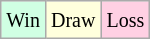<table class="wikitable">
<tr>
<td style="background-color: #d0ffe3;"><small>Win</small></td>
<td style="background-color: #ffffdd;"><small>Draw</small></td>
<td style="background-color: #ffd0e3;"><small>Loss</small></td>
</tr>
</table>
